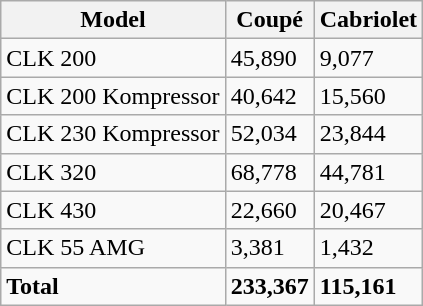<table class="wikitable sortable">
<tr>
<th>Model</th>
<th>Coupé</th>
<th>Cabriolet</th>
</tr>
<tr>
<td>CLK 200</td>
<td>45,890</td>
<td>9,077</td>
</tr>
<tr>
<td>CLK 200 Kompressor</td>
<td>40,642</td>
<td>15,560</td>
</tr>
<tr>
<td>CLK 230 Kompressor</td>
<td>52,034</td>
<td>23,844</td>
</tr>
<tr>
<td>CLK 320</td>
<td>68,778</td>
<td>44,781</td>
</tr>
<tr>
<td>CLK 430</td>
<td>22,660</td>
<td>20,467</td>
</tr>
<tr>
<td>CLK 55 AMG</td>
<td>3,381</td>
<td>1,432</td>
</tr>
<tr>
<td><strong>Total</strong></td>
<td><strong>233,367</strong></td>
<td><strong>115,161</strong></td>
</tr>
</table>
